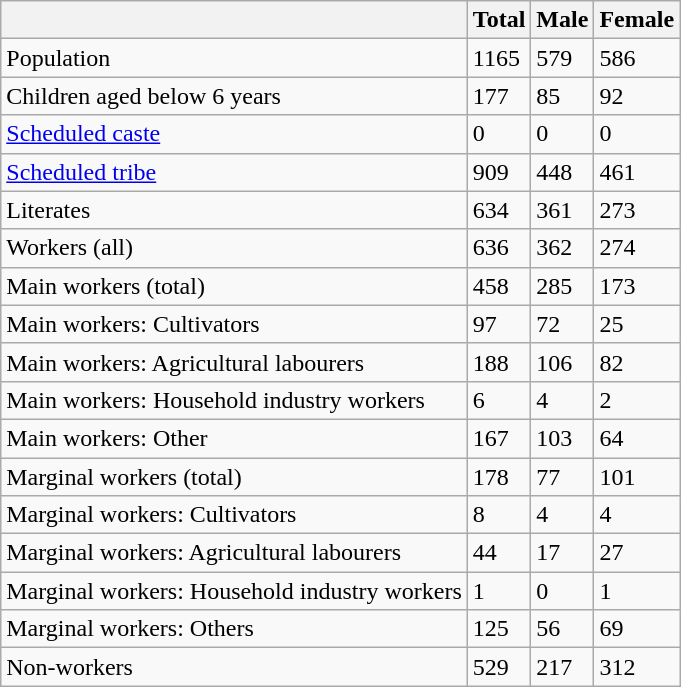<table class="wikitable sortable">
<tr>
<th></th>
<th>Total</th>
<th>Male</th>
<th>Female</th>
</tr>
<tr>
<td>Population</td>
<td>1165</td>
<td>579</td>
<td>586</td>
</tr>
<tr>
<td>Children aged below 6 years</td>
<td>177</td>
<td>85</td>
<td>92</td>
</tr>
<tr>
<td><a href='#'>Scheduled caste</a></td>
<td>0</td>
<td>0</td>
<td>0</td>
</tr>
<tr>
<td><a href='#'>Scheduled tribe</a></td>
<td>909</td>
<td>448</td>
<td>461</td>
</tr>
<tr>
<td>Literates</td>
<td>634</td>
<td>361</td>
<td>273</td>
</tr>
<tr>
<td>Workers (all)</td>
<td>636</td>
<td>362</td>
<td>274</td>
</tr>
<tr>
<td>Main workers (total)</td>
<td>458</td>
<td>285</td>
<td>173</td>
</tr>
<tr>
<td>Main workers: Cultivators</td>
<td>97</td>
<td>72</td>
<td>25</td>
</tr>
<tr>
<td>Main workers: Agricultural labourers</td>
<td>188</td>
<td>106</td>
<td>82</td>
</tr>
<tr>
<td>Main workers: Household industry workers</td>
<td>6</td>
<td>4</td>
<td>2</td>
</tr>
<tr>
<td>Main workers: Other</td>
<td>167</td>
<td>103</td>
<td>64</td>
</tr>
<tr>
<td>Marginal workers (total)</td>
<td>178</td>
<td>77</td>
<td>101</td>
</tr>
<tr>
<td>Marginal workers: Cultivators</td>
<td>8</td>
<td>4</td>
<td>4</td>
</tr>
<tr>
<td>Marginal workers: Agricultural labourers</td>
<td>44</td>
<td>17</td>
<td>27</td>
</tr>
<tr>
<td>Marginal workers: Household industry workers</td>
<td>1</td>
<td>0</td>
<td>1</td>
</tr>
<tr>
<td>Marginal workers: Others</td>
<td>125</td>
<td>56</td>
<td>69</td>
</tr>
<tr>
<td>Non-workers</td>
<td>529</td>
<td>217</td>
<td>312</td>
</tr>
</table>
